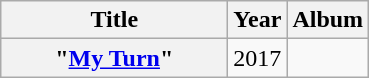<table class="wikitable plainrowheaders" style="text-align:center;">
<tr>
<th scope="col" style="width:9em;">Title</th>
<th scope="col" style="width:1em;">Year</th>
<th scope="col">Album</th>
</tr>
<tr>
<th scope="row">"<a href='#'>My Turn</a>"</th>
<td>2017</td>
<td></td>
</tr>
</table>
